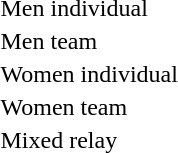<table>
<tr>
<td>Men individual</td>
<td></td>
<td></td>
<td></td>
</tr>
<tr>
<td>Men team</td>
<td></td>
<td></td>
<td></td>
</tr>
<tr>
<td>Women individual</td>
<td></td>
<td></td>
<td></td>
</tr>
<tr>
<td>Women team</td>
<td></td>
<td></td>
<td></td>
</tr>
<tr>
<td>Mixed relay</td>
<td></td>
<td></td>
<td></td>
</tr>
</table>
